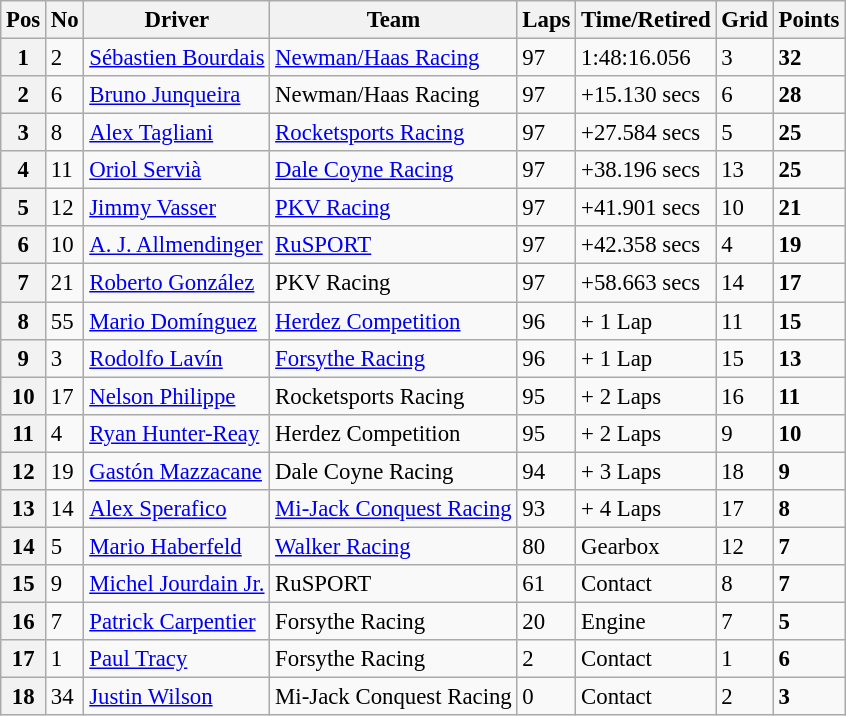<table class="wikitable" style="font-size:95%;">
<tr>
<th>Pos</th>
<th>No</th>
<th>Driver</th>
<th>Team</th>
<th>Laps</th>
<th>Time/Retired</th>
<th>Grid</th>
<th>Points</th>
</tr>
<tr>
<th>1</th>
<td>2</td>
<td> <a href='#'>Sébastien Bourdais</a></td>
<td><a href='#'>Newman/Haas Racing</a></td>
<td>97</td>
<td>1:48:16.056</td>
<td>3</td>
<td><strong>32</strong></td>
</tr>
<tr>
<th>2</th>
<td>6</td>
<td> <a href='#'>Bruno Junqueira</a></td>
<td>Newman/Haas Racing</td>
<td>97</td>
<td>+15.130 secs</td>
<td>6</td>
<td><strong>28</strong></td>
</tr>
<tr>
<th>3</th>
<td>8</td>
<td> <a href='#'>Alex Tagliani</a></td>
<td><a href='#'>Rocketsports Racing</a></td>
<td>97</td>
<td>+27.584 secs</td>
<td>5</td>
<td><strong>25</strong></td>
</tr>
<tr>
<th>4</th>
<td>11</td>
<td> <a href='#'>Oriol Servià</a></td>
<td><a href='#'>Dale Coyne Racing</a></td>
<td>97</td>
<td>+38.196 secs</td>
<td>13</td>
<td><strong>25</strong></td>
</tr>
<tr>
<th>5</th>
<td>12</td>
<td> <a href='#'>Jimmy Vasser</a></td>
<td><a href='#'>PKV Racing</a></td>
<td>97</td>
<td>+41.901 secs</td>
<td>10</td>
<td><strong>21</strong></td>
</tr>
<tr>
<th>6</th>
<td>10</td>
<td> <a href='#'>A. J. Allmendinger</a></td>
<td><a href='#'>RuSPORT</a></td>
<td>97</td>
<td>+42.358 secs</td>
<td>4</td>
<td><strong>19</strong></td>
</tr>
<tr>
<th>7</th>
<td>21</td>
<td> <a href='#'>Roberto González</a></td>
<td>PKV Racing</td>
<td>97</td>
<td>+58.663 secs</td>
<td>14</td>
<td><strong>17</strong></td>
</tr>
<tr>
<th>8</th>
<td>55</td>
<td> <a href='#'>Mario Domínguez</a></td>
<td><a href='#'>Herdez Competition</a></td>
<td>96</td>
<td>+ 1 Lap</td>
<td>11</td>
<td><strong>15</strong></td>
</tr>
<tr>
<th>9</th>
<td>3</td>
<td> <a href='#'>Rodolfo Lavín</a></td>
<td><a href='#'>Forsythe Racing</a></td>
<td>96</td>
<td>+ 1 Lap</td>
<td>15</td>
<td><strong>13</strong></td>
</tr>
<tr>
<th>10</th>
<td>17</td>
<td> <a href='#'>Nelson Philippe</a></td>
<td>Rocketsports Racing</td>
<td>95</td>
<td>+ 2 Laps</td>
<td>16</td>
<td><strong>11</strong></td>
</tr>
<tr>
<th>11</th>
<td>4</td>
<td> <a href='#'>Ryan Hunter-Reay</a></td>
<td>Herdez Competition</td>
<td>95</td>
<td>+ 2 Laps</td>
<td>9</td>
<td><strong>10</strong></td>
</tr>
<tr>
<th>12</th>
<td>19</td>
<td> <a href='#'>Gastón Mazzacane</a></td>
<td>Dale Coyne Racing</td>
<td>94</td>
<td>+ 3 Laps</td>
<td>18</td>
<td><strong>9</strong></td>
</tr>
<tr>
<th>13</th>
<td>14</td>
<td> <a href='#'>Alex Sperafico</a></td>
<td><a href='#'>Mi-Jack Conquest Racing</a></td>
<td>93</td>
<td>+ 4 Laps</td>
<td>17</td>
<td><strong>8</strong></td>
</tr>
<tr>
<th>14</th>
<td>5</td>
<td> <a href='#'>Mario Haberfeld</a></td>
<td><a href='#'>Walker Racing</a></td>
<td>80</td>
<td>Gearbox</td>
<td>12</td>
<td><strong>7</strong></td>
</tr>
<tr>
<th>15</th>
<td>9</td>
<td> <a href='#'>Michel Jourdain Jr.</a></td>
<td>RuSPORT</td>
<td>61</td>
<td>Contact</td>
<td>8</td>
<td><strong>7</strong></td>
</tr>
<tr>
<th>16</th>
<td>7</td>
<td> <a href='#'>Patrick Carpentier</a></td>
<td>Forsythe Racing</td>
<td>20</td>
<td>Engine</td>
<td>7</td>
<td><strong>5</strong></td>
</tr>
<tr>
<th>17</th>
<td>1</td>
<td> <a href='#'>Paul Tracy</a></td>
<td>Forsythe Racing</td>
<td>2</td>
<td>Contact</td>
<td>1</td>
<td><strong>6</strong></td>
</tr>
<tr>
<th>18</th>
<td>34</td>
<td> <a href='#'>Justin Wilson</a></td>
<td>Mi-Jack Conquest Racing</td>
<td>0</td>
<td>Contact</td>
<td>2</td>
<td><strong>3</strong></td>
</tr>
</table>
